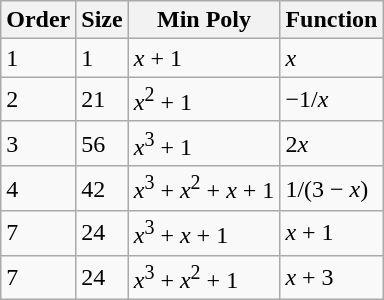<table class="wikitable sortable">
<tr>
<th>Order</th>
<th>Size</th>
<th>Min Poly</th>
<th>Function</th>
</tr>
<tr>
<td>1</td>
<td>1</td>
<td><em>x</em> + 1</td>
<td><em>x</em></td>
</tr>
<tr>
<td>2</td>
<td>21</td>
<td><em>x</em><sup>2</sup> + 1</td>
<td>−1/<em>x</em></td>
</tr>
<tr>
<td>3</td>
<td>56</td>
<td><em>x</em><sup>3</sup> + 1</td>
<td>2<em>x</em></td>
</tr>
<tr>
<td>4</td>
<td>42</td>
<td><em>x</em><sup>3</sup> + <em>x</em><sup>2</sup> + <em>x</em> + 1</td>
<td>1/(3 − <em>x</em>)</td>
</tr>
<tr>
<td>7</td>
<td>24</td>
<td><em>x</em><sup>3</sup> + <em>x</em> + 1</td>
<td><em>x</em> + 1</td>
</tr>
<tr>
<td>7</td>
<td>24</td>
<td><em>x</em><sup>3</sup> + <em>x</em><sup>2</sup> + 1</td>
<td><em>x</em> + 3</td>
</tr>
</table>
